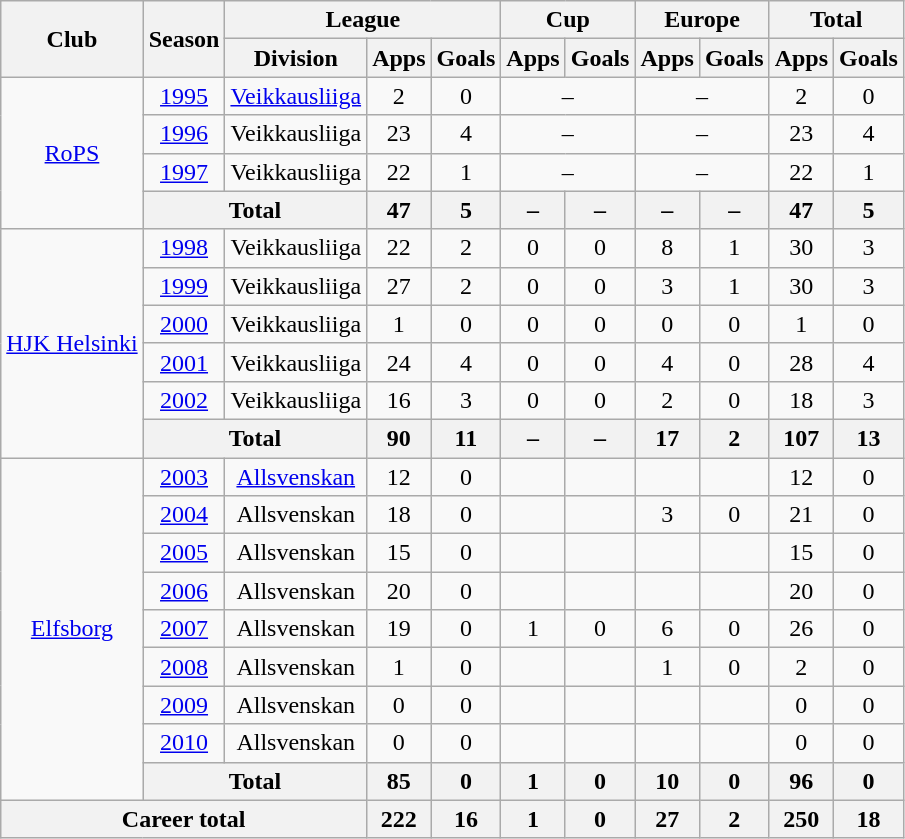<table class="wikitable" style="text-align:center">
<tr>
<th rowspan="2">Club</th>
<th rowspan="2">Season</th>
<th colspan="3">League</th>
<th colspan="2">Cup</th>
<th colspan="2">Europe</th>
<th colspan="2">Total</th>
</tr>
<tr>
<th>Division</th>
<th>Apps</th>
<th>Goals</th>
<th>Apps</th>
<th>Goals</th>
<th>Apps</th>
<th>Goals</th>
<th>Apps</th>
<th>Goals</th>
</tr>
<tr>
<td rowspan="4"><a href='#'>RoPS</a></td>
<td><a href='#'>1995</a></td>
<td><a href='#'>Veikkausliiga</a></td>
<td>2</td>
<td>0</td>
<td colspan="2">–</td>
<td colspan="2">–</td>
<td>2</td>
<td>0</td>
</tr>
<tr>
<td><a href='#'>1996</a></td>
<td>Veikkausliiga</td>
<td>23</td>
<td>4</td>
<td colspan="2">–</td>
<td colspan="2">–</td>
<td>23</td>
<td>4</td>
</tr>
<tr>
<td><a href='#'>1997</a></td>
<td>Veikkausliiga</td>
<td>22</td>
<td>1</td>
<td colspan="2">–</td>
<td colspan="2">–</td>
<td>22</td>
<td>1</td>
</tr>
<tr>
<th colspan="2">Total</th>
<th>47</th>
<th>5</th>
<th>–</th>
<th>–</th>
<th>–</th>
<th>–</th>
<th>47</th>
<th>5</th>
</tr>
<tr>
<td rowspan="6"><a href='#'>HJK Helsinki</a></td>
<td><a href='#'>1998</a></td>
<td>Veikkausliiga</td>
<td>22</td>
<td>2</td>
<td>0</td>
<td>0</td>
<td>8</td>
<td>1</td>
<td>30</td>
<td>3</td>
</tr>
<tr>
<td><a href='#'>1999</a></td>
<td>Veikkausliiga</td>
<td>27</td>
<td>2</td>
<td>0</td>
<td>0</td>
<td>3</td>
<td>1</td>
<td>30</td>
<td>3</td>
</tr>
<tr>
<td><a href='#'>2000</a></td>
<td>Veikkausliiga</td>
<td>1</td>
<td>0</td>
<td>0</td>
<td>0</td>
<td>0</td>
<td>0</td>
<td>1</td>
<td>0</td>
</tr>
<tr>
<td><a href='#'>2001</a></td>
<td>Veikkausliiga</td>
<td>24</td>
<td>4</td>
<td>0</td>
<td>0</td>
<td>4</td>
<td>0</td>
<td>28</td>
<td>4</td>
</tr>
<tr>
<td><a href='#'>2002</a></td>
<td>Veikkausliiga</td>
<td>16</td>
<td>3</td>
<td>0</td>
<td>0</td>
<td>2</td>
<td>0</td>
<td>18</td>
<td>3</td>
</tr>
<tr>
<th colspan="2">Total</th>
<th>90</th>
<th>11</th>
<th>–</th>
<th>–</th>
<th>17</th>
<th>2</th>
<th>107</th>
<th>13</th>
</tr>
<tr>
<td rowspan="9"><a href='#'>Elfsborg</a></td>
<td><a href='#'>2003</a></td>
<td><a href='#'>Allsvenskan</a></td>
<td>12</td>
<td>0</td>
<td></td>
<td></td>
<td></td>
<td></td>
<td>12</td>
<td>0</td>
</tr>
<tr>
<td><a href='#'>2004</a></td>
<td>Allsvenskan</td>
<td>18</td>
<td>0</td>
<td></td>
<td></td>
<td>3</td>
<td>0</td>
<td>21</td>
<td>0</td>
</tr>
<tr>
<td><a href='#'>2005</a></td>
<td>Allsvenskan</td>
<td>15</td>
<td>0</td>
<td></td>
<td></td>
<td></td>
<td></td>
<td>15</td>
<td>0</td>
</tr>
<tr>
<td><a href='#'>2006</a></td>
<td>Allsvenskan</td>
<td>20</td>
<td>0</td>
<td></td>
<td></td>
<td></td>
<td></td>
<td>20</td>
<td>0</td>
</tr>
<tr>
<td><a href='#'>2007</a></td>
<td>Allsvenskan</td>
<td>19</td>
<td>0</td>
<td>1</td>
<td>0</td>
<td>6</td>
<td>0</td>
<td>26</td>
<td>0</td>
</tr>
<tr>
<td><a href='#'>2008</a></td>
<td>Allsvenskan</td>
<td>1</td>
<td>0</td>
<td></td>
<td></td>
<td>1</td>
<td>0</td>
<td>2</td>
<td>0</td>
</tr>
<tr>
<td><a href='#'>2009</a></td>
<td>Allsvenskan</td>
<td>0</td>
<td>0</td>
<td></td>
<td></td>
<td></td>
<td></td>
<td>0</td>
<td>0</td>
</tr>
<tr>
<td><a href='#'>2010</a></td>
<td>Allsvenskan</td>
<td>0</td>
<td>0</td>
<td></td>
<td></td>
<td></td>
<td></td>
<td>0</td>
<td>0</td>
</tr>
<tr>
<th colspan="2">Total</th>
<th>85</th>
<th>0</th>
<th>1</th>
<th>0</th>
<th>10</th>
<th>0</th>
<th>96</th>
<th>0</th>
</tr>
<tr>
<th colspan="3">Career total</th>
<th>222</th>
<th>16</th>
<th>1</th>
<th>0</th>
<th>27</th>
<th>2</th>
<th>250</th>
<th>18</th>
</tr>
</table>
